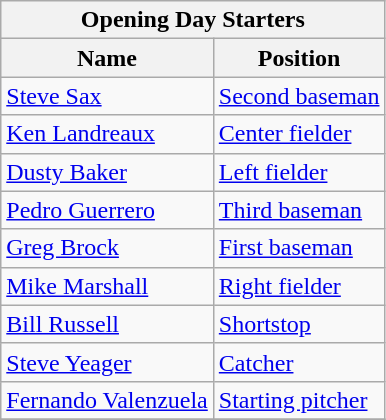<table class="wikitable" style="text-align:left">
<tr>
<th colspan="2">Opening Day Starters</th>
</tr>
<tr>
<th>Name</th>
<th>Position</th>
</tr>
<tr>
<td><a href='#'>Steve Sax</a></td>
<td><a href='#'>Second baseman</a></td>
</tr>
<tr>
<td><a href='#'>Ken Landreaux</a></td>
<td><a href='#'>Center fielder</a></td>
</tr>
<tr>
<td><a href='#'>Dusty Baker</a></td>
<td><a href='#'>Left fielder</a></td>
</tr>
<tr>
<td><a href='#'>Pedro Guerrero</a></td>
<td><a href='#'>Third baseman</a></td>
</tr>
<tr>
<td><a href='#'>Greg Brock</a></td>
<td><a href='#'>First baseman</a></td>
</tr>
<tr>
<td><a href='#'>Mike Marshall</a></td>
<td><a href='#'>Right fielder</a></td>
</tr>
<tr>
<td><a href='#'>Bill Russell</a></td>
<td><a href='#'>Shortstop</a></td>
</tr>
<tr>
<td><a href='#'>Steve Yeager</a></td>
<td><a href='#'>Catcher</a></td>
</tr>
<tr>
<td><a href='#'>Fernando Valenzuela</a></td>
<td><a href='#'>Starting pitcher</a></td>
</tr>
<tr>
</tr>
</table>
